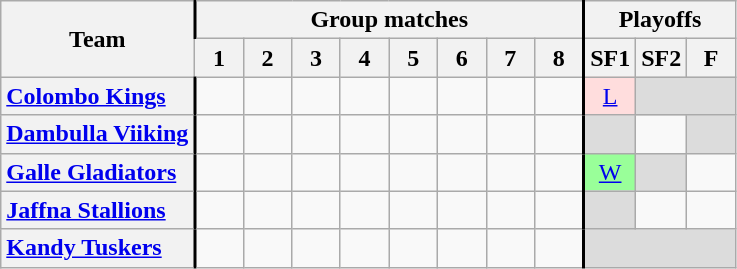<table class="wikitable" style="border:none">
<tr>
<th rowspan="2" style="vertical-align:center;">Team</th>
<th colspan="8" style="border-left:black solid 2px"><span>Group matches</span></th>
<th colspan="3" style="border-left:black solid 2px"><span>Playoffs</span></th>
</tr>
<tr>
<th width=25>1</th>
<th width=25>2</th>
<th width=25>3</th>
<th width=25>4</th>
<th width=25>5</th>
<th width=25>6</th>
<th width=25>7</th>
<th width=25>8</th>
<th width=25 style="border-left:black solid 2px"><span>SF1</span></th>
<th width=25><span>SF2</span></th>
<th width=25><span>F</span></th>
</tr>
<tr>
<th style="text-align:left; border-right:black solid 2px;"><a href='#'>Colombo Kings</a></th>
<td></td>
<td></td>
<td></td>
<td></td>
<td></td>
<td></td>
<td></td>
<td></td>
<td style="border-left:black solid 2px; background:#FDD; color:black; vertical-align:middle; text-align:center;"><a href='#'>L</a></td>
<td colspan="2" style="background:#dcdcdc;"></td>
</tr>
<tr>
<th style="text-align:left; border-right:black solid 2px;"><a href='#'>Dambulla Viiking</a></th>
<td></td>
<td></td>
<td></td>
<td></td>
<td></td>
<td></td>
<td></td>
<td></td>
<td style="border-left:black solid 2px; background:#dcdcdc;"></td>
<td></td>
<td style="background:#dcdcdc;"></td>
</tr>
<tr>
<th style="text-align:left; border-right:black solid 2px;"><a href='#'>Galle Gladiators</a></th>
<td></td>
<td></td>
<td></td>
<td></td>
<td></td>
<td></td>
<td></td>
<td></td>
<td style="border-left:black solid 2px; background:#99FF99; color:black; vertical-align:middle; text-align:center;"><a href='#'>W</a></td>
<td style="background:#dcdcdc;"></td>
<td></td>
</tr>
<tr>
<th style="text-align:left; border-right:black solid 2px;"><a href='#'>Jaffna Stallions</a></th>
<td></td>
<td></td>
<td></td>
<td></td>
<td></td>
<td></td>
<td></td>
<td></td>
<td style="border-left:black solid 2px; background:#dcdcdc;"></td>
<td></td>
<td></td>
</tr>
<tr>
<th style="text-align:left; border-right:black solid 2px;"><a href='#'>Kandy Tuskers</a></th>
<td></td>
<td></td>
<td></td>
<td></td>
<td></td>
<td></td>
<td></td>
<td></td>
<td colspan="3" style="border-left:black solid 2px; background:#dcdcdc;"></td>
</tr>
</table>
